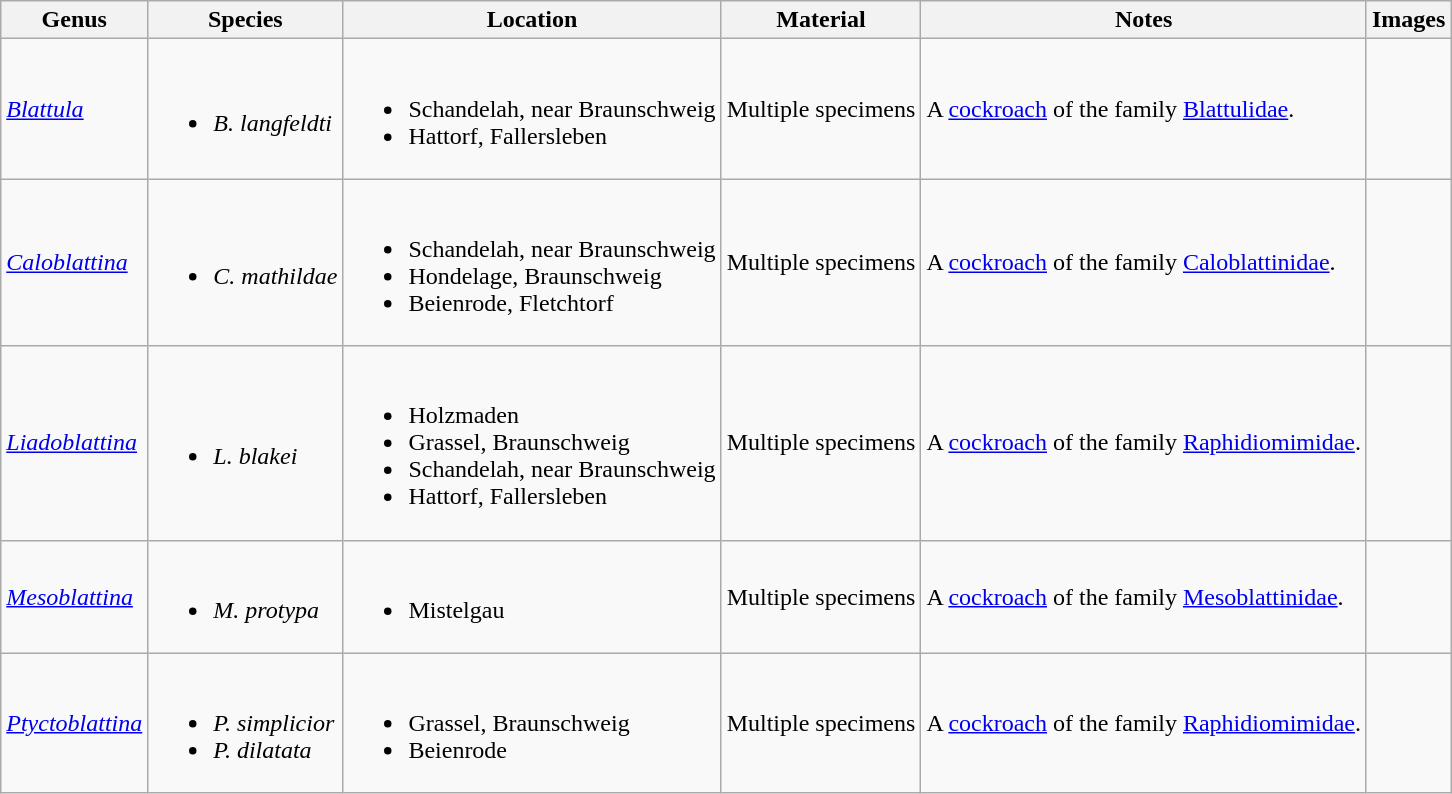<table class="wikitable">
<tr>
<th>Genus</th>
<th>Species</th>
<th>Location</th>
<th>Material</th>
<th>Notes</th>
<th>Images</th>
</tr>
<tr>
<td><em><a href='#'>Blattula</a></em></td>
<td><br><ul><li><em>B. langfeldti</em></li></ul></td>
<td><br><ul><li>Schandelah, near Braunschweig</li><li>Hattorf, Fallersleben</li></ul></td>
<td>Multiple specimens</td>
<td>A <a href='#'>cockroach</a> of the family <a href='#'>Blattulidae</a>.</td>
<td></td>
</tr>
<tr>
<td><em><a href='#'>Caloblattina</a></em></td>
<td><br><ul><li><em>C. mathildae</em></li></ul></td>
<td><br><ul><li>Schandelah, near Braunschweig</li><li>Hondelage, Braunschweig</li><li>Beienrode, Fletchtorf</li></ul></td>
<td>Multiple specimens</td>
<td>A <a href='#'>cockroach</a> of the family <a href='#'>Caloblattinidae</a>.</td>
<td></td>
</tr>
<tr>
<td><em><a href='#'>Liadoblattina</a></em></td>
<td><br><ul><li><em>L. blakei</em></li></ul></td>
<td><br><ul><li>Holzmaden</li><li>Grassel, Braunschweig</li><li>Schandelah, near Braunschweig</li><li>Hattorf, Fallersleben</li></ul></td>
<td>Multiple specimens</td>
<td>A <a href='#'>cockroach</a> of the family <a href='#'>Raphidiomimidae</a>.</td>
<td></td>
</tr>
<tr>
<td><em><a href='#'>Mesoblattina</a></em></td>
<td><br><ul><li><em>M. protypa</em></li></ul></td>
<td><br><ul><li>Mistelgau</li></ul></td>
<td>Multiple specimens</td>
<td>A <a href='#'>cockroach</a> of the family <a href='#'>Mesoblattinidae</a>.</td>
<td></td>
</tr>
<tr>
<td><em><a href='#'>Ptyctoblattina</a></em></td>
<td><br><ul><li><em>P. simplicior</em></li><li><em>P. dilatata</em></li></ul></td>
<td><br><ul><li>Grassel, Braunschweig</li><li>Beienrode</li></ul></td>
<td>Multiple specimens</td>
<td>A <a href='#'>cockroach</a> of the family <a href='#'>Raphidiomimidae</a>.</td>
<td></td>
</tr>
</table>
